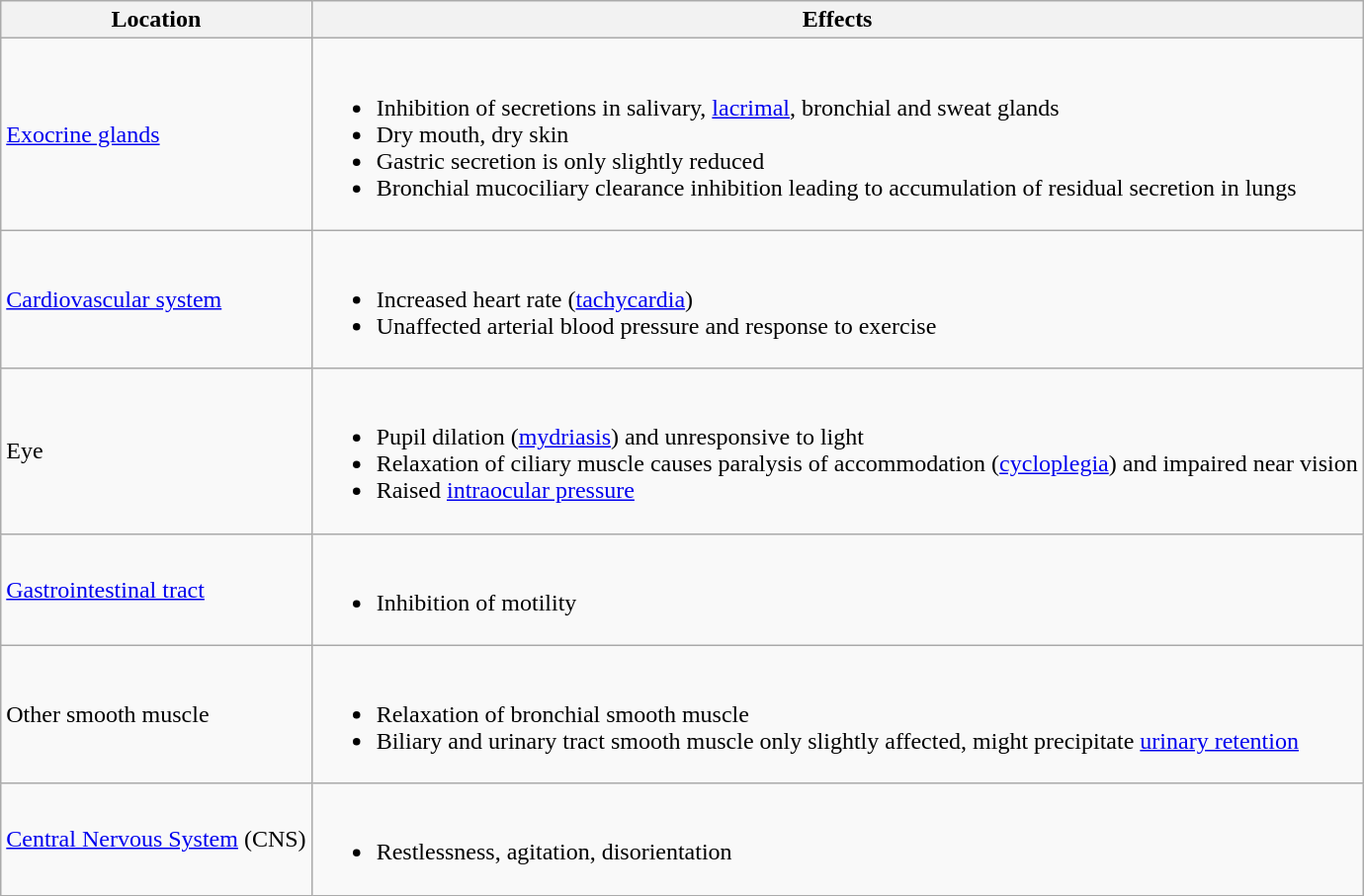<table class="wikitable">
<tr>
<th>Location</th>
<th>Effects</th>
</tr>
<tr>
<td><a href='#'>Exocrine glands</a></td>
<td><br><ul><li>Inhibition of secretions in salivary, <a href='#'>lacrimal</a>, bronchial and sweat glands</li><li>Dry mouth, dry skin</li><li>Gastric secretion is only slightly reduced</li><li>Bronchial mucociliary clearance inhibition leading to accumulation of residual secretion in lungs</li></ul></td>
</tr>
<tr>
<td><a href='#'>Cardiovascular system</a></td>
<td><br><ul><li>Increased heart rate (<a href='#'>tachycardia</a>)</li><li>Unaffected arterial blood pressure and response to exercise</li></ul></td>
</tr>
<tr>
<td>Eye</td>
<td><br><ul><li>Pupil dilation (<a href='#'>mydriasis</a>) and unresponsive to light</li><li>Relaxation of ciliary muscle causes paralysis of accommodation (<a href='#'>cycloplegia</a>) and impaired near vision</li><li>Raised <a href='#'>intraocular pressure</a></li></ul></td>
</tr>
<tr>
<td><a href='#'>Gastrointestinal tract</a></td>
<td><br><ul><li>Inhibition of motility</li></ul></td>
</tr>
<tr>
<td>Other smooth muscle</td>
<td><br><ul><li>Relaxation of bronchial smooth muscle</li><li>Biliary and urinary tract smooth muscle only slightly affected, might precipitate <a href='#'>urinary retention</a></li></ul></td>
</tr>
<tr>
<td><a href='#'>Central Nervous System</a> (CNS)</td>
<td><br><ul><li>Restlessness, agitation, disorientation</li></ul></td>
</tr>
</table>
